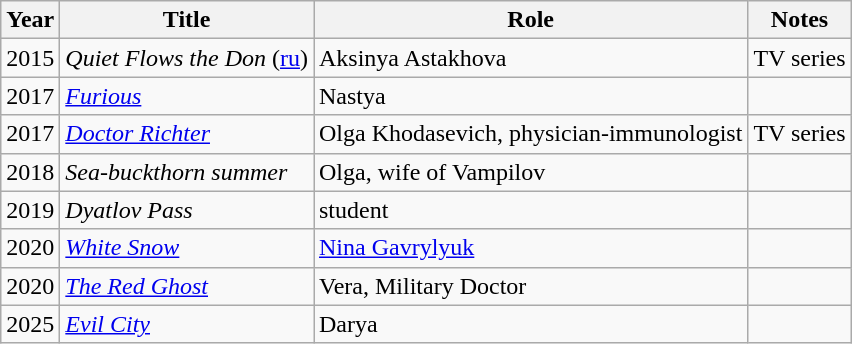<table class="wikitable sortable">
<tr>
<th>Year</th>
<th>Title</th>
<th>Role</th>
<th>Notes</th>
</tr>
<tr>
<td>2015</td>
<td><em>Quiet Flows the Don</em> (<a href='#'>ru</a>)</td>
<td>Aksinya Astakhova</td>
<td>TV series</td>
</tr>
<tr>
<td>2017</td>
<td><em><a href='#'>Furious</a></em></td>
<td>Nastya</td>
<td></td>
</tr>
<tr>
<td>2017</td>
<td><em><a href='#'>Doctor Richter</a></em></td>
<td>Olga Khodasevich, physician-immunologist</td>
<td>TV series</td>
</tr>
<tr>
<td>2018</td>
<td><em>Sea-buckthorn summer</em></td>
<td>Olga, wife of Vampilov</td>
<td></td>
</tr>
<tr>
<td>2019</td>
<td><em>Dyatlov Pass</em></td>
<td>student</td>
<td></td>
</tr>
<tr>
<td>2020</td>
<td><em><a href='#'>White Snow</a></em></td>
<td><a href='#'>Nina Gavrylyuk</a></td>
<td></td>
</tr>
<tr>
<td>2020</td>
<td><em><a href='#'>The Red Ghost</a></em></td>
<td>Vera, Military Doctor</td>
<td></td>
</tr>
<tr>
<td>2025</td>
<td><em><a href='#'>Evil City</a></em></td>
<td>Darya</td>
<td></td>
</tr>
</table>
